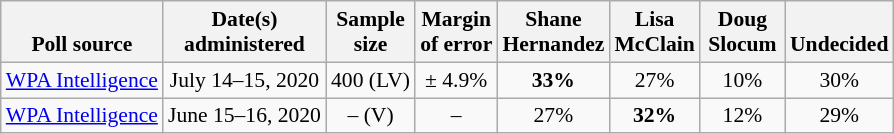<table class="wikitable" style="font-size:90%;text-align:center;">
<tr valign=bottom>
<th>Poll source</th>
<th>Date(s)<br>administered</th>
<th>Sample<br>size</th>
<th>Margin<br>of error</th>
<th style="width:50px;">Shane<br>Hernandez</th>
<th style="width:50px;">Lisa<br>McClain</th>
<th style="width:50px;">Doug<br>Slocum</th>
<th>Undecided</th>
</tr>
<tr>
<td style="text-align:left;"><a href='#'>WPA Intelligence</a></td>
<td>July 14–15, 2020</td>
<td>400 (LV)</td>
<td>± 4.9%</td>
<td><strong>33%</strong></td>
<td>27%</td>
<td>10%</td>
<td>30%</td>
</tr>
<tr>
<td style="text-align:left;"><a href='#'>WPA Intelligence</a></td>
<td>June 15–16, 2020</td>
<td>– (V)</td>
<td>–</td>
<td>27%</td>
<td><strong>32%</strong></td>
<td>12%</td>
<td>29%</td>
</tr>
</table>
